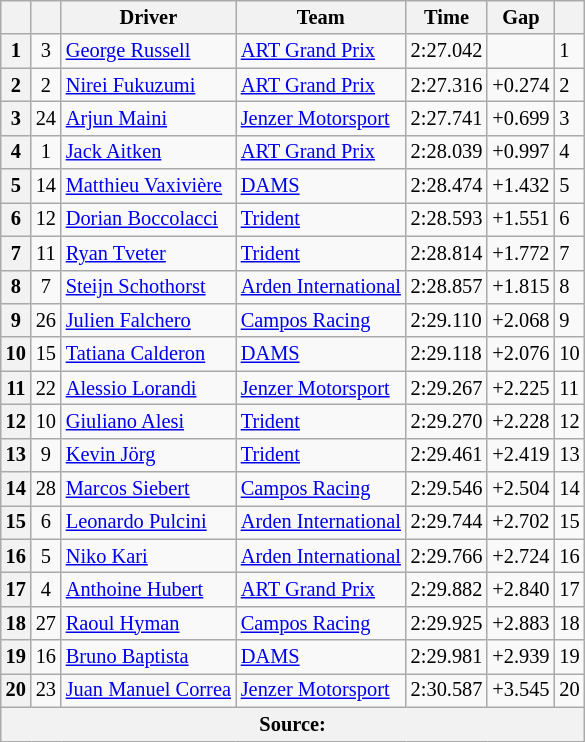<table class="wikitable" style="font-size:85%">
<tr>
<th></th>
<th></th>
<th>Driver</th>
<th>Team</th>
<th>Time</th>
<th>Gap</th>
<th></th>
</tr>
<tr>
<th>1</th>
<td align="center">3</td>
<td> <a href='#'>George Russell</a></td>
<td><a href='#'>ART Grand Prix</a></td>
<td>2:27.042</td>
<td></td>
<td>1</td>
</tr>
<tr>
<th>2</th>
<td align="center">2</td>
<td> <a href='#'>Nirei Fukuzumi</a></td>
<td><a href='#'>ART Grand Prix</a></td>
<td>2:27.316</td>
<td>+0.274</td>
<td>2</td>
</tr>
<tr>
<th>3</th>
<td align="center">24</td>
<td> <a href='#'>Arjun Maini</a></td>
<td><a href='#'>Jenzer Motorsport</a></td>
<td>2:27.741</td>
<td>+0.699</td>
<td>3</td>
</tr>
<tr>
<th>4</th>
<td align="center">1</td>
<td> <a href='#'>Jack Aitken</a></td>
<td><a href='#'>ART Grand Prix</a></td>
<td>2:28.039</td>
<td>+0.997</td>
<td>4</td>
</tr>
<tr>
<th>5</th>
<td align="center">14</td>
<td> <a href='#'>Matthieu Vaxivière</a></td>
<td><a href='#'>DAMS</a></td>
<td>2:28.474</td>
<td>+1.432</td>
<td>5</td>
</tr>
<tr>
<th>6</th>
<td align="center">12</td>
<td> <a href='#'>Dorian Boccolacci</a></td>
<td><a href='#'>Trident</a></td>
<td>2:28.593</td>
<td>+1.551</td>
<td>6</td>
</tr>
<tr>
<th>7</th>
<td align="center">11</td>
<td> <a href='#'>Ryan Tveter</a></td>
<td><a href='#'>Trident</a></td>
<td>2:28.814</td>
<td>+1.772</td>
<td>7</td>
</tr>
<tr>
<th>8</th>
<td align="center">7</td>
<td> <a href='#'>Steijn Schothorst</a></td>
<td><a href='#'>Arden International</a></td>
<td>2:28.857</td>
<td>+1.815</td>
<td>8</td>
</tr>
<tr>
<th>9</th>
<td align="center">26</td>
<td> <a href='#'>Julien Falchero</a></td>
<td><a href='#'>Campos Racing</a></td>
<td>2:29.110</td>
<td>+2.068</td>
<td>9</td>
</tr>
<tr>
<th>10</th>
<td align="center">15</td>
<td> <a href='#'>Tatiana Calderon</a></td>
<td><a href='#'>DAMS</a></td>
<td>2:29.118</td>
<td>+2.076</td>
<td>10</td>
</tr>
<tr>
<th>11</th>
<td align="center">22</td>
<td> <a href='#'>Alessio Lorandi</a></td>
<td><a href='#'>Jenzer Motorsport</a></td>
<td>2:29.267</td>
<td>+2.225</td>
<td>11</td>
</tr>
<tr>
<th>12</th>
<td align="center">10</td>
<td> <a href='#'>Giuliano Alesi</a></td>
<td><a href='#'>Trident</a></td>
<td>2:29.270</td>
<td>+2.228</td>
<td>12</td>
</tr>
<tr>
<th>13</th>
<td align="center">9</td>
<td> <a href='#'>Kevin Jörg</a></td>
<td><a href='#'>Trident</a></td>
<td>2:29.461</td>
<td>+2.419</td>
<td>13</td>
</tr>
<tr>
<th>14</th>
<td align="center">28</td>
<td> <a href='#'>Marcos Siebert</a></td>
<td><a href='#'>Campos Racing</a></td>
<td>2:29.546</td>
<td>+2.504</td>
<td>14</td>
</tr>
<tr>
<th>15</th>
<td align="center">6</td>
<td> <a href='#'>Leonardo Pulcini</a></td>
<td><a href='#'>Arden International</a></td>
<td>2:29.744</td>
<td>+2.702</td>
<td>15</td>
</tr>
<tr>
<th>16</th>
<td align="center">5</td>
<td> <a href='#'>Niko Kari</a></td>
<td><a href='#'>Arden International</a></td>
<td>2:29.766</td>
<td>+2.724</td>
<td>16</td>
</tr>
<tr>
<th>17</th>
<td align="center">4</td>
<td> <a href='#'>Anthoine Hubert</a></td>
<td><a href='#'>ART Grand Prix</a></td>
<td>2:29.882</td>
<td>+2.840</td>
<td>17</td>
</tr>
<tr>
<th>18</th>
<td align="center">27</td>
<td> <a href='#'>Raoul Hyman</a></td>
<td><a href='#'>Campos Racing</a></td>
<td>2:29.925</td>
<td>+2.883</td>
<td>18</td>
</tr>
<tr>
<th>19</th>
<td align="center">16</td>
<td> <a href='#'>Bruno Baptista</a></td>
<td><a href='#'>DAMS</a></td>
<td>2:29.981</td>
<td>+2.939</td>
<td>19</td>
</tr>
<tr>
<th>20</th>
<td align="center">23</td>
<td> <a href='#'>Juan Manuel Correa</a></td>
<td><a href='#'>Jenzer Motorsport</a></td>
<td>2:30.587</td>
<td>+3.545</td>
<td>20</td>
</tr>
<tr>
<th colspan="7">Source:</th>
</tr>
</table>
